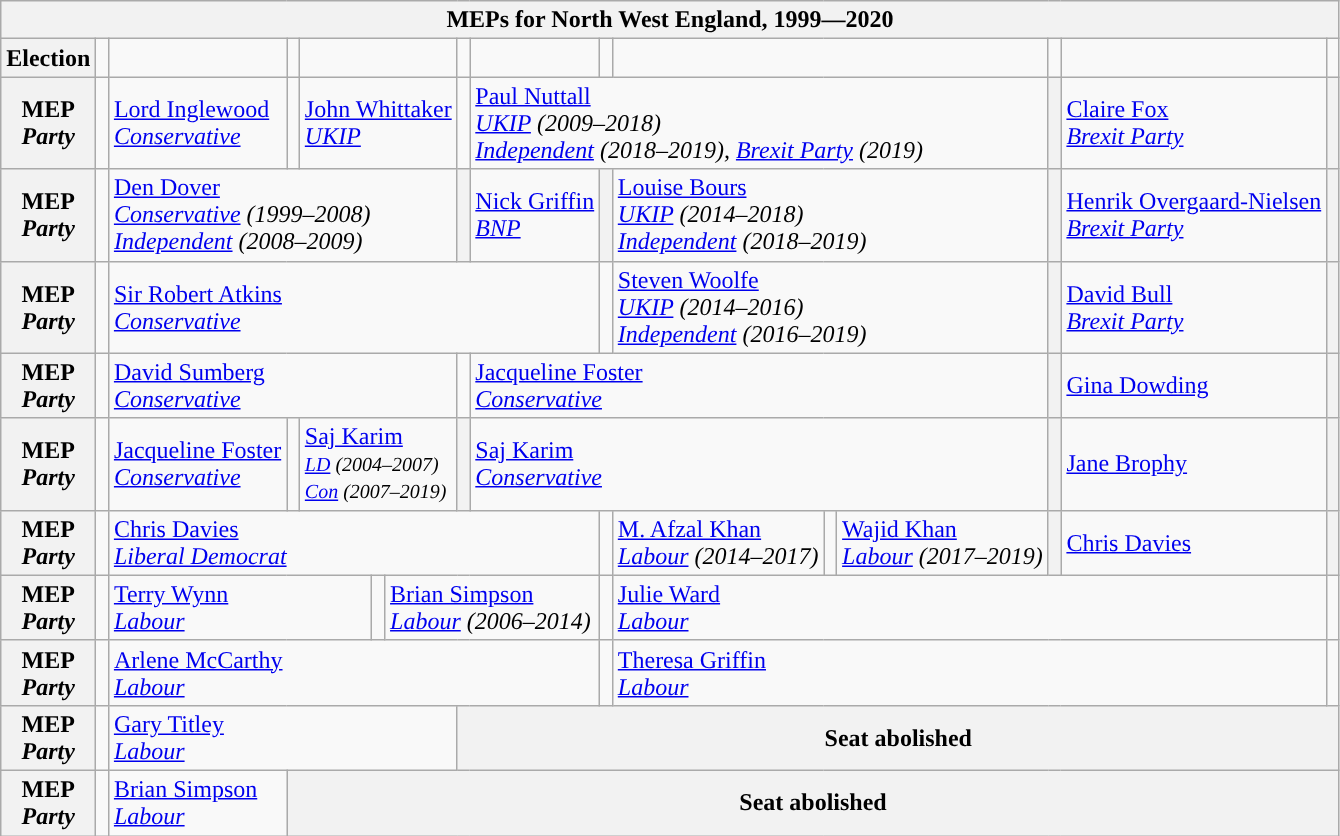<table class="wikitable">
<tr>
<th colspan = 16>MEPs for North West England, 1999—2020</th>
</tr>
<tr>
<th>Election</th>
<td width="1px"></td>
<td></td>
<td width="1px"></td>
<td colspan = 3></td>
<td width="1px"></td>
<td></td>
<td width="1px"></td>
<td colspan = 3></td>
<td width="1px"></td>
<td colspan = 1></td>
<td width="1px"></td>
</tr>
<tr>
<th>MEP<br><em>Party</em></th>
<td width=1px style="background-color: "></td>
<td><a href='#'>Lord Inglewood</a><br><em><a href='#'>Conservative</a></em></td>
<td width=1px style="background-color: "></td>
<td colspan = 3><a href='#'>John Whittaker</a><br><em><a href='#'>UKIP</a></em></td>
<td width=1px style="background-color: "></td>
<td colspan = 5><a href='#'>Paul Nuttall</a><br><em><a href='#'>UKIP</a> (2009–2018) <br> <a href='#'>Independent</a> (2018–2019), <a href='#'>Brexit Party</a> (2019)</em></td>
<th style="background-color: "></th>
<td><a href='#'>Claire Fox</a> <br> <em><a href='#'>Brexit Party</a></em></td>
<th style="background-color: "></th>
</tr>
<tr>
<th>MEP<br><em>Party</em></th>
<td width=1px style="background-color: "></td>
<td colspan = 5><a href='#'>Den Dover</a><br><em><a href='#'>Conservative</a> (1999–2008)<br><a href='#'>Independent</a> (2008–2009)</em></td>
<th style="background-color: "></th>
<td><a href='#'>Nick Griffin</a><br><em><a href='#'>BNP</a></em></td>
<th style="background-color: "></th>
<td colspan = 3><a href='#'>Louise Bours</a><br><em><a href='#'>UKIP</a> (2014–2018)</em> <br> <em><a href='#'>Independent</a> (2018–2019)</em></td>
<th style="background-color: "></th>
<td><a href='#'>Henrik Overgaard-Nielsen</a> <br> <em><a href='#'>Brexit Party</a></em></td>
<th style="background-color: "></th>
</tr>
<tr>
<th>MEP<br><em>Party</em></th>
<td width=1px style="background-color: "></td>
<td colspan = 7><a href='#'>Sir Robert Atkins</a><br><em><a href='#'>Conservative</a></em></td>
<td width=1px style="background-color: "></td>
<td colspan = 3><a href='#'>Steven Woolfe</a><br><em><a href='#'>UKIP</a> (2014–2016)<br> <a href='#'>Independent</a> (2016–2019)</em></td>
<th style="background-color: "></th>
<td><a href='#'>David Bull</a> <br> <em><a href='#'>Brexit Party</a></em></td>
<th style="background-color: "></th>
</tr>
<tr>
<th>MEP<br><em>Party</em></th>
<td width=1px style="background-color: "></td>
<td colspan = 5><a href='#'>David Sumberg</a><br><em><a href='#'>Conservative</a></em></td>
<td width=1px style="background-color: "></td>
<td colspan = 5><a href='#'>Jacqueline Foster</a><br><em><a href='#'>Conservative</a></em></td>
<th style="background-color:"></th>
<td><a href='#'>Gina Dowding</a> <br> <em><a href='#'></a></em></td>
<th style="background-color: "></th>
</tr>
<tr>
<th>MEP<br><em>Party</em></th>
<td width=1px style="background-color: "></td>
<td><a href='#'>Jacqueline Foster</a><br><em><a href='#'>Conservative</a></em></td>
<td width=1px style="background-color: "></td>
<td colspan = 3><a href='#'>Saj Karim</a><br><small><em><a href='#'>LD</a> (2004–2007)<br><a href='#'>Con</a> (2007–2019)</em></small></td>
<th style="background-color:"></th>
<td colspan = 5><a href='#'>Saj Karim</a><br><em><a href='#'>Conservative</a></em></td>
<th style="background-color:"></th>
<td><a href='#'>Jane Brophy</a> <br> <em><a href='#'></a></em></td>
<th style="background-color: "></th>
</tr>
<tr>
<th>MEP<br><em>Party</em></th>
<td width=1px style="background-color: "></td>
<td colspan = 7><a href='#'>Chris Davies</a><br><em><a href='#'>Liberal Democrat</a></em></td>
<td width=1px style="background-color: "></td>
<td colspan = 1><a href='#'>M. Afzal Khan</a><br><em><a href='#'>Labour</a> (2014–2017)</em></td>
<td width=1px style="background-color: "></td>
<td><a href='#'>Wajid Khan</a><br><em><a href='#'>Labour</a> (2017–2019)</em></td>
<th style="background-color: "></th>
<td><a href='#'>Chris Davies</a> <br> <em><a href='#'></a></em></td>
<th style="background-color: "></th>
</tr>
<tr>
<th>MEP<br><em>Party</em></th>
<td width=1px style="background-color: "></td>
<td colspan = 3><a href='#'>Terry Wynn</a><br><em><a href='#'>Labour</a></em></td>
<td width=1px style="background-color: "></td>
<td colspan = 3><a href='#'>Brian Simpson</a><br><em><a href='#'>Labour</a>  (2006–2014)</em></td>
<td width=1px style="background-color: "></td>
<td colspan = 5><a href='#'>Julie Ward</a><br><em><a href='#'>Labour</a></em></td>
<td width=1px style="background-color: "></td>
</tr>
<tr>
<th>MEP<br><em>Party</em></th>
<td width=1px style="background-color: "></td>
<td colspan = 7><a href='#'>Arlene McCarthy</a><br><em><a href='#'>Labour</a></em></td>
<td width=1px style="background-color: "></td>
<td colspan = 5><a href='#'>Theresa Griffin</a><br><em><a href='#'>Labour</a></em></td>
<td width=1px style="background-color: "></td>
</tr>
<tr>
<th>MEP<br><em>Party</em></th>
<td width=1px style="background-color: "></td>
<td colspan = 5><a href='#'>Gary Titley</a><br><em><a href='#'>Labour</a></em></td>
<th colspan = 9>Seat abolished</th>
</tr>
<tr>
<th>MEP<br><em>Party</em></th>
<td width=1px style="background-color: "></td>
<td><a href='#'>Brian Simpson</a><br><em><a href='#'>Labour</a></em></td>
<th colspan = 13>Seat abolished</th>
</tr>
</table>
